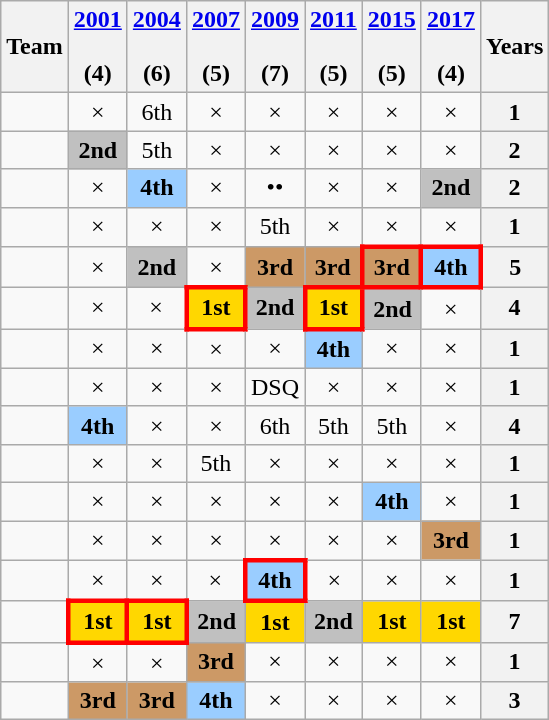<table class="wikitable" style="text-align: center">
<tr>
<th>Team</th>
<th><a href='#'>2001</a><br><br>(4)</th>
<th><a href='#'>2004</a><br><br>(6)</th>
<th><a href='#'>2007</a><br><br>(5)</th>
<th><a href='#'>2009</a><br><br>(7)</th>
<th><a href='#'>2011</a><br><br>(5)</th>
<th><a href='#'>2015</a><br><br>(5)</th>
<th><a href='#'>2017</a><br><br>(4)</th>
<th>Years</th>
</tr>
<tr>
<td align=left></td>
<td>×</td>
<td>6th</td>
<td>×</td>
<td>×</td>
<td>×</td>
<td>×</td>
<td>×</td>
<th>1</th>
</tr>
<tr>
<td align=left></td>
<td bgcolor=Silver><strong>2nd</strong></td>
<td>5th</td>
<td>×</td>
<td>×</td>
<td>×</td>
<td>×</td>
<td>×</td>
<th>2</th>
</tr>
<tr>
<td align=left></td>
<td>×</td>
<td bgcolor=#9acdff><strong>4th</strong></td>
<td>×</td>
<td>••</td>
<td>×</td>
<td>×</td>
<td bgcolor=Silver><strong>2nd</strong></td>
<th>2</th>
</tr>
<tr>
<td align=left></td>
<td>×</td>
<td>×</td>
<td>×</td>
<td>5th</td>
<td>×</td>
<td>×</td>
<td>×</td>
<th>1</th>
</tr>
<tr>
<td align=left></td>
<td>×</td>
<td bgcolor=Silver><strong>2nd</strong></td>
<td>×</td>
<td bgcolor=#cc9966><strong>3rd</strong></td>
<td bgcolor=#cc9966><strong>3rd</strong></td>
<td bgcolor=#cc9966 style="border:3px solid red"><strong>3rd</strong></td>
<td bgcolor=#9acdff style="border:3px solid red"><strong>4th</strong></td>
<th>5</th>
</tr>
<tr>
<td align=left></td>
<td>×</td>
<td>×</td>
<td bgcolor=Gold style="border:3px solid red"><strong>1st</strong></td>
<td bgcolor=Silver><strong>2nd</strong></td>
<td bgcolor=Gold style="border:3px solid red"><strong>1st</strong></td>
<td bgcolor=Silver><strong>2nd</strong></td>
<td>×</td>
<th>4</th>
</tr>
<tr>
<td align=left></td>
<td>×</td>
<td>×</td>
<td>×</td>
<td>×</td>
<td bgcolor=#9acdff><strong>4th</strong></td>
<td>×</td>
<td>×</td>
<th>1</th>
</tr>
<tr>
<td align=left></td>
<td>×</td>
<td>×</td>
<td>×</td>
<td>DSQ</td>
<td>×</td>
<td>×</td>
<td>×</td>
<th>1</th>
</tr>
<tr>
<td align=left></td>
<td bgcolor=#9acdff><strong>4th</strong></td>
<td>×</td>
<td>×</td>
<td>6th</td>
<td>5th</td>
<td>5th</td>
<td>×</td>
<th>4</th>
</tr>
<tr>
<td align=left></td>
<td>×</td>
<td>×</td>
<td>5th</td>
<td>×</td>
<td>×</td>
<td>×</td>
<td>×</td>
<th>1</th>
</tr>
<tr>
<td align=left></td>
<td>×</td>
<td>×</td>
<td>×</td>
<td>×</td>
<td>×</td>
<td bgcolor=#9acdff><strong>4th</strong></td>
<td>×</td>
<th>1</th>
</tr>
<tr>
<td align=left></td>
<td>×</td>
<td>×</td>
<td>×</td>
<td>×</td>
<td>×</td>
<td>×</td>
<td bgcolor=#cc9966><strong>3rd</strong></td>
<th>1</th>
</tr>
<tr>
<td align=left></td>
<td>×</td>
<td>×</td>
<td>×</td>
<td bgcolor=#9acdff style="border:3px solid red"><strong>4th</strong></td>
<td>×</td>
<td>×</td>
<td>×</td>
<th>1</th>
</tr>
<tr>
<td align=left></td>
<td bgcolor=Gold style="border:3px solid red"><strong>1st</strong></td>
<td bgcolor=Gold style="border:3px solid red"><strong>1st</strong></td>
<td bgcolor=Silver><strong>2nd</strong></td>
<td bgcolor=Gold><strong>1st</strong></td>
<td bgcolor=Silver><strong>2nd</strong></td>
<td bgcolor=Gold><strong>1st</strong></td>
<td bgcolor=Gold><strong>1st</strong></td>
<th>7</th>
</tr>
<tr>
<td align=left></td>
<td>×</td>
<td>×</td>
<td bgcolor=#cc9966><strong>3rd</strong></td>
<td>×</td>
<td>×</td>
<td>×</td>
<td>×</td>
<th>1</th>
</tr>
<tr>
<td align=left></td>
<td bgcolor=#cc9966><strong>3rd</strong></td>
<td bgcolor=#cc9966><strong>3rd</strong></td>
<td bgcolor=#9acdff><strong>4th</strong></td>
<td>×</td>
<td>×</td>
<td>×</td>
<td>×</td>
<th>3</th>
</tr>
</table>
